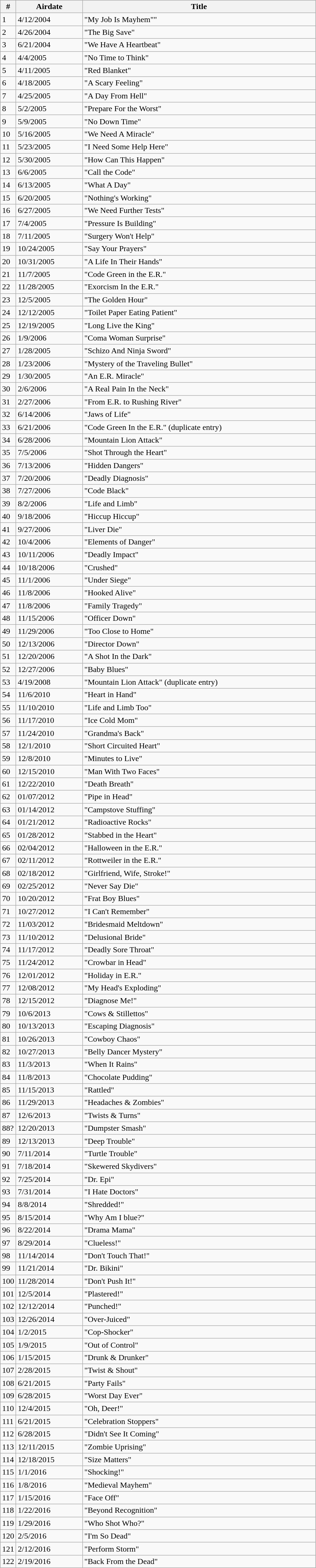<table class="wikitable">
<tr>
<th style="width:5%;">#</th>
<th>Airdate</th>
<th>Title</th>
</tr>
<tr>
<td>1</td>
<td>4/12/2004</td>
<td>"My Job Is Mayhem""</td>
</tr>
<tr>
<td>2</td>
<td>4/26/2004</td>
<td>"The Big Save"</td>
</tr>
<tr>
<td>3</td>
<td>6/21/2004</td>
<td>"We Have A Heartbeat"</td>
</tr>
<tr>
<td>4</td>
<td>4/4/2005</td>
<td>"No Time to Think"</td>
</tr>
<tr>
<td>5</td>
<td>4/11/2005</td>
<td>"Red Blanket"</td>
</tr>
<tr>
<td>6</td>
<td>4/18/2005</td>
<td>"A Scary Feeling"</td>
</tr>
<tr>
<td>7</td>
<td>4/25/2005</td>
<td>"A Day From Hell"</td>
</tr>
<tr>
<td>8</td>
<td>5/2/2005</td>
<td>"Prepare For the Worst"</td>
</tr>
<tr>
<td>9</td>
<td>5/9/2005</td>
<td>"No Down Time"</td>
</tr>
<tr>
<td>10</td>
<td>5/16/2005</td>
<td>"We Need A Miracle"</td>
</tr>
<tr>
<td>11</td>
<td>5/23/2005</td>
<td>"I Need Some Help Here"</td>
</tr>
<tr>
<td>12</td>
<td>5/30/2005</td>
<td>"How Can This Happen"</td>
</tr>
<tr>
<td>13</td>
<td>6/6/2005</td>
<td>"Call the Code"</td>
</tr>
<tr>
<td>14</td>
<td>6/13/2005</td>
<td>"What A Day"</td>
</tr>
<tr>
<td>15</td>
<td>6/20/2005</td>
<td>"Nothing's Working"</td>
</tr>
<tr>
<td>16</td>
<td>6/27/2005</td>
<td>"We Need Further Tests"</td>
</tr>
<tr>
<td>17</td>
<td>7/4/2005</td>
<td>"Pressure Is Building"</td>
</tr>
<tr>
<td>18</td>
<td>7/11/2005</td>
<td>"Surgery Won't Help"</td>
</tr>
<tr>
<td>19</td>
<td>10/24/2005</td>
<td>"Say Your Prayers"</td>
</tr>
<tr>
<td>20</td>
<td>10/31/2005</td>
<td>"A Life In Their Hands"</td>
</tr>
<tr>
<td>21</td>
<td>11/7/2005</td>
<td>"Code Green in the E.R."</td>
</tr>
<tr>
<td>22</td>
<td>11/28/2005</td>
<td>"Exorcism In the E.R."</td>
</tr>
<tr>
<td>23</td>
<td>12/5/2005</td>
<td>"The Golden Hour"</td>
</tr>
<tr>
<td>24</td>
<td>12/12/2005</td>
<td>"Toilet Paper Eating Patient"</td>
</tr>
<tr>
<td>25</td>
<td>12/19/2005</td>
<td>"Long Live the King"</td>
</tr>
<tr>
<td>26</td>
<td>1/9/2006</td>
<td>"Coma Woman Surprise"</td>
</tr>
<tr>
<td>27</td>
<td>1/28/2005</td>
<td>"Schizo And Ninja Sword"</td>
</tr>
<tr>
<td>28</td>
<td>1/23/2006</td>
<td>"Mystery of the Traveling Bullet"</td>
</tr>
<tr>
<td>29</td>
<td>1/30/2005</td>
<td>"An E.R. Miracle"</td>
</tr>
<tr>
<td>30</td>
<td>2/6/2006</td>
<td>"A Real Pain In the Neck"</td>
</tr>
<tr>
<td>31</td>
<td>2/27/2006</td>
<td>"From E.R. to Rushing River"</td>
</tr>
<tr>
<td>32</td>
<td>6/14/2006</td>
<td>"Jaws of Life"</td>
</tr>
<tr>
<td>33</td>
<td>6/21/2006</td>
<td>"Code Green In the E.R." (duplicate entry)</td>
</tr>
<tr>
<td>34</td>
<td>6/28/2006</td>
<td>"Mountain Lion Attack"</td>
</tr>
<tr>
<td>35</td>
<td>7/5/2006</td>
<td>"Shot Through the Heart"</td>
</tr>
<tr>
<td>36</td>
<td>7/13/2006</td>
<td>"Hidden Dangers"</td>
</tr>
<tr>
<td>37</td>
<td>7/20/2006</td>
<td>"Deadly Diagnosis"</td>
</tr>
<tr>
<td>38</td>
<td>7/27/2006</td>
<td>"Code Black"</td>
</tr>
<tr>
<td>39</td>
<td>8/2/2006</td>
<td>"Life and Limb"</td>
</tr>
<tr>
<td>40</td>
<td>9/18/2006</td>
<td>"Hiccup Hiccup"</td>
</tr>
<tr>
<td>41</td>
<td>9/27/2006</td>
<td>"Liver Die"</td>
</tr>
<tr>
<td>42</td>
<td>10/4/2006</td>
<td>"Elements of Danger"</td>
</tr>
<tr>
<td>43</td>
<td>10/11/2006</td>
<td>"Deadly Impact"</td>
</tr>
<tr>
<td>44</td>
<td>10/18/2006</td>
<td>"Crushed"</td>
</tr>
<tr>
<td>45</td>
<td>11/1/2006</td>
<td>"Under Siege"</td>
</tr>
<tr>
<td>46</td>
<td>11/8/2006</td>
<td>"Hooked Alive"</td>
</tr>
<tr>
<td>47</td>
<td>11/8/2006</td>
<td>"Family Tragedy"</td>
</tr>
<tr>
<td>48</td>
<td>11/15/2006</td>
<td>"Officer Down"</td>
</tr>
<tr>
<td>49</td>
<td>11/29/2006</td>
<td>"Too Close to Home"</td>
</tr>
<tr>
<td>50</td>
<td>12/13/2006</td>
<td>"Director Down"</td>
</tr>
<tr>
<td>51</td>
<td>12/20/2006</td>
<td>"A Shot In the Dark"</td>
</tr>
<tr>
<td>52</td>
<td>12/27/2006</td>
<td>"Baby Blues"</td>
</tr>
<tr>
<td>53</td>
<td>4/19/2008</td>
<td>"Mountain Lion Attack" (duplicate entry)</td>
</tr>
<tr>
<td>54</td>
<td>11/6/2010</td>
<td>"Heart in Hand"</td>
</tr>
<tr>
<td>55</td>
<td>11/10/2010</td>
<td>"Life and Limb Too"</td>
</tr>
<tr>
<td>56</td>
<td>11/17/2010</td>
<td>"Ice Cold Mom"</td>
</tr>
<tr>
<td>57</td>
<td>11/24/2010</td>
<td>"Grandma's Back"</td>
</tr>
<tr>
<td>58</td>
<td>12/1/2010</td>
<td>"Short Circuited Heart"</td>
</tr>
<tr>
<td>59</td>
<td>12/8/2010</td>
<td>"Minutes to Live"</td>
</tr>
<tr>
<td>60</td>
<td>12/15/2010</td>
<td>"Man With Two Faces"</td>
</tr>
<tr>
<td>61</td>
<td>12/22/2010</td>
<td>"Death Breath"</td>
</tr>
<tr>
<td>62</td>
<td>01/07/2012</td>
<td>"Pipe in Head"</td>
</tr>
<tr>
<td>63</td>
<td>01/14/2012</td>
<td>"Campstove Stuffing"</td>
</tr>
<tr>
<td>64</td>
<td>01/21/2012</td>
<td>"Radioactive Rocks"</td>
</tr>
<tr>
<td>65</td>
<td>01/28/2012</td>
<td>"Stabbed in the Heart"</td>
</tr>
<tr>
<td>66</td>
<td>02/04/2012</td>
<td>"Halloween in the E.R."</td>
</tr>
<tr>
<td>67</td>
<td>02/11/2012</td>
<td>"Rottweiler in the E.R."</td>
</tr>
<tr>
<td>68</td>
<td>02/18/2012</td>
<td>"Girlfriend, Wife, Stroke!"</td>
</tr>
<tr>
<td>69</td>
<td>02/25/2012</td>
<td>"Never Say Die"</td>
</tr>
<tr>
<td>70</td>
<td>10/20/2012</td>
<td>"Frat Boy Blues"</td>
</tr>
<tr>
<td>71</td>
<td>10/27/2012</td>
<td>"I Can't Remember"</td>
</tr>
<tr>
<td>72</td>
<td>11/03/2012</td>
<td>"Bridesmaid Meltdown"</td>
</tr>
<tr>
<td>73</td>
<td>11/10/2012</td>
<td>"Delusional Bride"</td>
</tr>
<tr>
<td>74</td>
<td>11/17/2012</td>
<td>"Deadly Sore Throat"</td>
</tr>
<tr>
<td>75</td>
<td>11/24/2012</td>
<td>"Crowbar in Head"</td>
</tr>
<tr>
<td>76</td>
<td>12/01/2012</td>
<td>"Holiday in E.R."</td>
</tr>
<tr>
<td>77</td>
<td>12/08/2012</td>
<td>"My Head's Exploding"</td>
</tr>
<tr>
<td>78</td>
<td>12/15/2012</td>
<td>"Diagnose Me!"</td>
</tr>
<tr>
<td>79</td>
<td>10/6/2013</td>
<td>"Cows & Stillettos"</td>
</tr>
<tr>
<td>80</td>
<td>10/13/2013</td>
<td>"Escaping Diagnosis"</td>
</tr>
<tr>
<td>81</td>
<td>10/26/2013</td>
<td>"Cowboy Chaos"</td>
</tr>
<tr>
<td>82</td>
<td>10/27/2013</td>
<td>"Belly Dancer Mystery"</td>
</tr>
<tr>
<td>83</td>
<td>11/3/2013</td>
<td>"When It Rains"</td>
</tr>
<tr>
<td>84</td>
<td>11/8/2013</td>
<td>"Chocolate Pudding"</td>
</tr>
<tr>
<td>85</td>
<td>11/15/2013</td>
<td>"Rattled"</td>
</tr>
<tr>
<td>86</td>
<td>11/29/2013</td>
<td>"Headaches & Zombies"</td>
</tr>
<tr>
<td>87</td>
<td>12/6/2013</td>
<td>"Twists & Turns"</td>
</tr>
<tr>
<td>88?</td>
<td>12/20/2013</td>
<td>"Dumpster Smash"</td>
</tr>
<tr>
<td>89</td>
<td>12/13/2013</td>
<td>"Deep Trouble"</td>
</tr>
<tr>
<td>90</td>
<td>7/11/2014</td>
<td>"Turtle Trouble"</td>
</tr>
<tr>
<td>91</td>
<td>7/18/2014</td>
<td>"Skewered Skydivers"</td>
</tr>
<tr>
<td>92</td>
<td>7/25/2014</td>
<td>"Dr. Epi"</td>
</tr>
<tr>
<td>93</td>
<td>7/31/2014</td>
<td>"I Hate Doctors"</td>
</tr>
<tr>
<td>94</td>
<td>8/8/2014</td>
<td>"Shredded!"</td>
</tr>
<tr>
<td>95</td>
<td>8/15/2014</td>
<td>"Why Am I blue?"</td>
</tr>
<tr>
<td>96</td>
<td>8/22/2014</td>
<td>"Drama Mama"</td>
</tr>
<tr>
<td>97</td>
<td>8/29/2014</td>
<td>"Clueless!"</td>
</tr>
<tr>
<td>98</td>
<td>11/14/2014</td>
<td>"Don't Touch That!"</td>
</tr>
<tr>
<td>99</td>
<td>11/21/2014</td>
<td>"Dr. Bikini"</td>
</tr>
<tr>
<td>100</td>
<td>11/28/2014</td>
<td>"Don't Push It!"</td>
</tr>
<tr>
<td>101</td>
<td>12/5/2014</td>
<td>"Plastered!"</td>
</tr>
<tr>
<td>102</td>
<td>12/12/2014</td>
<td>"Punched!"</td>
</tr>
<tr>
<td>103</td>
<td>12/26/2014</td>
<td>"Over-Juiced"</td>
</tr>
<tr>
<td>104</td>
<td>1/2/2015</td>
<td>"Cop-Shocker"</td>
</tr>
<tr>
<td>105</td>
<td>1/9/2015</td>
<td>"Out of Control"</td>
</tr>
<tr>
<td>106</td>
<td>1/15/2015</td>
<td>"Drunk & Drunker"</td>
</tr>
<tr>
<td>107</td>
<td>2/28/2015</td>
<td>"Twist & Shout"</td>
</tr>
<tr>
<td>108</td>
<td>6/21/2015</td>
<td>"Party Fails"</td>
</tr>
<tr>
<td>109</td>
<td>6/28/2015</td>
<td>"Worst Day Ever"</td>
</tr>
<tr>
<td>110</td>
<td>12/4/2015</td>
<td>"Oh, Deer!"</td>
</tr>
<tr>
<td>111</td>
<td>6/21/2015</td>
<td>"Celebration Stoppers"</td>
</tr>
<tr>
<td>112</td>
<td>6/28/2015</td>
<td>"Didn't See It Coming"</td>
</tr>
<tr>
<td>113</td>
<td>12/11/2015</td>
<td>"Zombie Uprising"</td>
</tr>
<tr>
<td>114</td>
<td>12/18/2015</td>
<td>"Size Matters"</td>
</tr>
<tr>
<td>115</td>
<td>1/1/2016</td>
<td>"Shocking!"</td>
</tr>
<tr>
<td>116</td>
<td>1/8/2016</td>
<td>"Medieval Mayhem"</td>
</tr>
<tr>
<td>117</td>
<td>1/15/2016</td>
<td>"Face Off"</td>
</tr>
<tr>
<td>118</td>
<td>1/22/2016</td>
<td>"Beyond Recognition"</td>
</tr>
<tr>
<td>119</td>
<td>1/29/2016</td>
<td>"Who Shot Who?"</td>
</tr>
<tr>
<td>120</td>
<td>2/5/2016</td>
<td>"I'm So Dead"</td>
</tr>
<tr>
<td>121</td>
<td>2/12/2016</td>
<td>"Perform Storm"</td>
</tr>
<tr>
<td>122</td>
<td>2/19/2016</td>
<td>"Back From the Dead"</td>
</tr>
</table>
